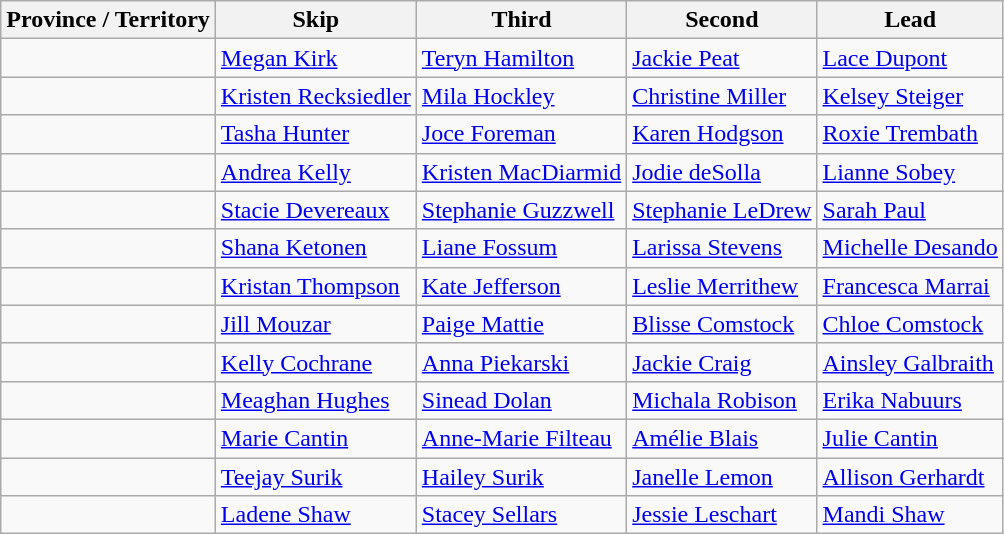<table class="wikitable">
<tr>
<th>Province / Territory</th>
<th>Skip</th>
<th>Third</th>
<th>Second</th>
<th>Lead</th>
</tr>
<tr>
<td></td>
<td><a href='#'>Megan Kirk</a></td>
<td><a href='#'>Teryn Hamilton</a></td>
<td><a href='#'>Jackie Peat</a></td>
<td><a href='#'>Lace Dupont</a></td>
</tr>
<tr>
<td></td>
<td><a href='#'>Kristen Recksiedler</a></td>
<td><a href='#'>Mila Hockley</a></td>
<td><a href='#'>Christine Miller</a></td>
<td><a href='#'>Kelsey Steiger</a></td>
</tr>
<tr>
<td></td>
<td><a href='#'>Tasha Hunter</a></td>
<td><a href='#'>Joce Foreman</a></td>
<td><a href='#'>Karen Hodgson</a></td>
<td><a href='#'>Roxie Trembath</a></td>
</tr>
<tr>
<td></td>
<td><a href='#'>Andrea Kelly</a></td>
<td><a href='#'>Kristen MacDiarmid</a></td>
<td><a href='#'>Jodie deSolla</a></td>
<td><a href='#'>Lianne Sobey</a></td>
</tr>
<tr>
<td></td>
<td><a href='#'>Stacie Devereaux</a></td>
<td><a href='#'>Stephanie Guzzwell</a></td>
<td><a href='#'>Stephanie LeDrew</a></td>
<td><a href='#'>Sarah Paul</a></td>
</tr>
<tr>
<td></td>
<td><a href='#'>Shana Ketonen</a></td>
<td><a href='#'>Liane Fossum</a></td>
<td><a href='#'>Larissa Stevens</a></td>
<td><a href='#'>Michelle Desando</a></td>
</tr>
<tr>
<td></td>
<td><a href='#'>Kristan Thompson</a></td>
<td><a href='#'>Kate Jefferson</a></td>
<td><a href='#'>Leslie Merrithew</a></td>
<td><a href='#'>Francesca Marrai</a></td>
</tr>
<tr>
<td></td>
<td><a href='#'>Jill Mouzar</a></td>
<td><a href='#'>Paige Mattie</a></td>
<td><a href='#'>Blisse Comstock</a></td>
<td><a href='#'>Chloe Comstock</a></td>
</tr>
<tr>
<td></td>
<td><a href='#'>Kelly Cochrane</a></td>
<td><a href='#'>Anna Piekarski</a></td>
<td><a href='#'>Jackie Craig</a></td>
<td><a href='#'>Ainsley Galbraith</a></td>
</tr>
<tr>
<td></td>
<td><a href='#'>Meaghan Hughes</a></td>
<td><a href='#'>Sinead Dolan</a></td>
<td><a href='#'>Michala Robison</a></td>
<td><a href='#'>Erika Nabuurs</a></td>
</tr>
<tr>
<td></td>
<td><a href='#'>Marie Cantin</a></td>
<td><a href='#'>Anne-Marie Filteau</a></td>
<td><a href='#'>Amélie Blais</a></td>
<td><a href='#'>Julie Cantin</a></td>
</tr>
<tr>
<td></td>
<td><a href='#'>Teejay Surik</a></td>
<td><a href='#'>Hailey Surik</a></td>
<td><a href='#'>Janelle Lemon</a></td>
<td><a href='#'>Allison Gerhardt</a></td>
</tr>
<tr>
<td></td>
<td><a href='#'>Ladene Shaw</a></td>
<td><a href='#'>Stacey Sellars</a></td>
<td><a href='#'>Jessie Leschart</a></td>
<td><a href='#'>Mandi Shaw</a></td>
</tr>
</table>
